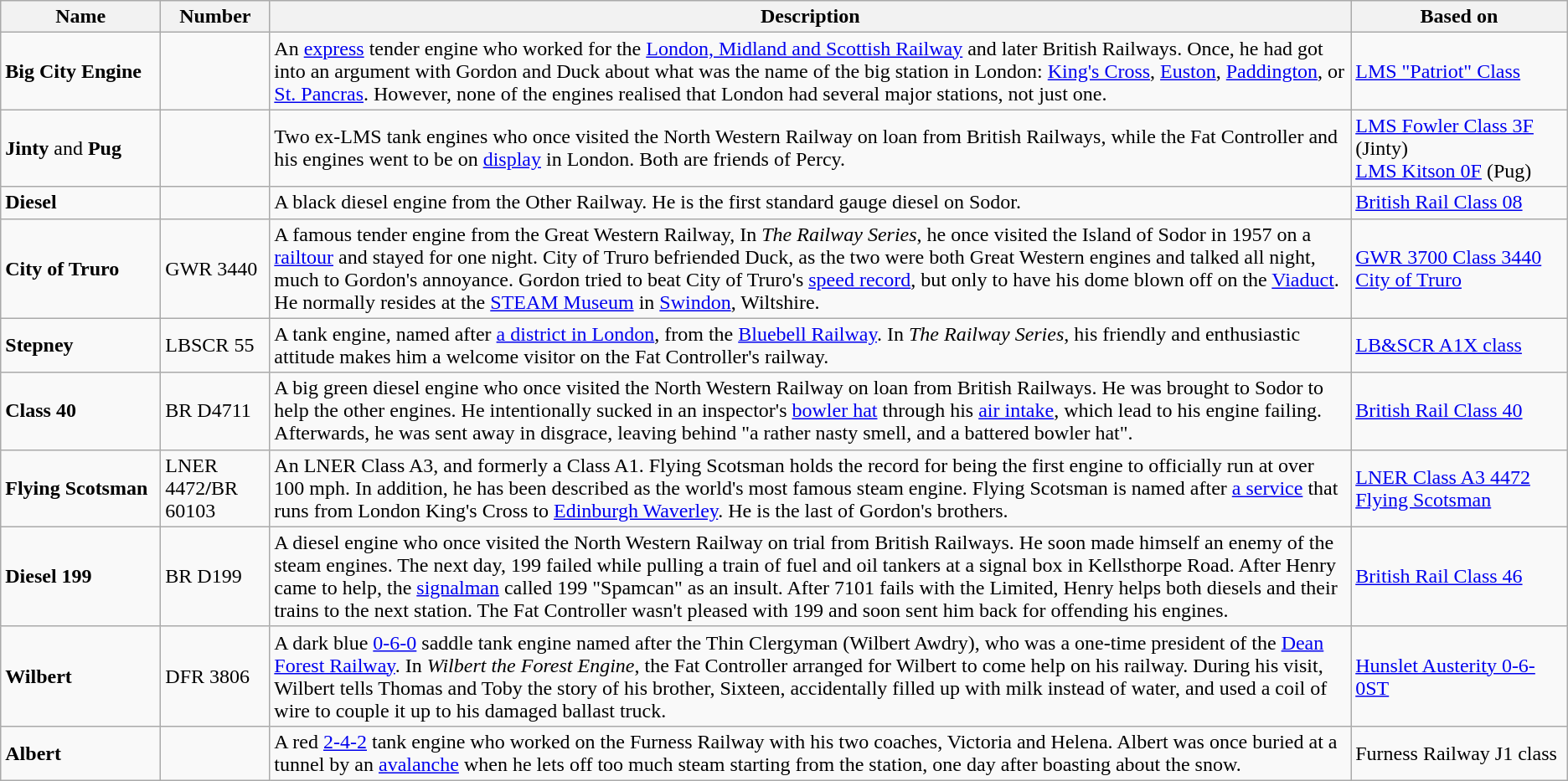<table class="wikitable">
<tr>
<th width=120>Name</th>
<th>Number</th>
<th>Description</th>
<th width=165>Based on</th>
</tr>
<tr>
<td><strong>Big City Engine</strong></td>
<td></td>
<td>An <a href='#'>express</a> tender engine who worked for the <a href='#'>London, Midland and Scottish Railway</a> and later British Railways. Once, he had got into an argument with Gordon and Duck about what was the name of the big station in London: <a href='#'>King's Cross</a>, <a href='#'>Euston</a>, <a href='#'>Paddington</a>, or <a href='#'>St. Pancras</a>. However, none of the engines realised that London had several major stations, not just one.</td>
<td><a href='#'>LMS "Patriot" Class</a></td>
</tr>
<tr>
<td><strong>Jinty</strong> and <strong>Pug</strong></td>
<td></td>
<td>Two ex-LMS tank engines who once visited the North Western Railway on loan from British Railways, while the Fat Controller and his engines went to be on <a href='#'>display</a> in London. Both are friends of Percy.</td>
<td><a href='#'>LMS Fowler Class 3F</a> (Jinty)<br><a href='#'>LMS Kitson 0F</a> (Pug)</td>
</tr>
<tr>
<td><strong>Diesel</strong></td>
<td></td>
<td>A black diesel engine from the Other Railway. He is the first standard gauge diesel on Sodor.</td>
<td><a href='#'>British Rail Class 08</a></td>
</tr>
<tr>
<td><strong>City of Truro</strong></td>
<td>GWR 3440</td>
<td>A famous tender engine from the Great Western Railway, In <em>The Railway Series</em>, he once visited the Island of Sodor in 1957 on a <a href='#'>railtour</a> and stayed for one night. City of Truro befriended Duck, as the two were both Great Western engines and talked all night, much to Gordon's annoyance. Gordon tried to beat City of Truro's <a href='#'>speed record</a>, but only to have his dome blown off on the <a href='#'>Viaduct</a>. He normally resides at the <a href='#'>STEAM Museum</a> in <a href='#'>Swindon</a>, Wiltshire.</td>
<td><a href='#'>GWR 3700 Class 3440 City of Truro</a></td>
</tr>
<tr>
<td><strong>Stepney</strong></td>
<td>LBSCR 55</td>
<td>A tank engine, named after <a href='#'>a district in London</a>, from the <a href='#'>Bluebell Railway</a>. In <em>The Railway Series</em>, his friendly and enthusiastic attitude makes him a welcome visitor on the Fat Controller's railway.</td>
<td><a href='#'>LB&SCR A1X class</a></td>
</tr>
<tr>
<td><strong>Class 40</strong></td>
<td>BR D4711</td>
<td>A big green diesel engine who once visited the North Western Railway on loan from British Railways. He was brought to Sodor to help the other engines. He intentionally sucked in an inspector's <a href='#'>bowler hat</a> through his <a href='#'>air intake</a>, which lead to his engine failing. Afterwards, he was sent away in disgrace, leaving behind "a rather nasty smell, and a battered bowler hat".</td>
<td><a href='#'>British Rail Class 40</a></td>
</tr>
<tr>
<td><strong>Flying Scotsman</strong></td>
<td>LNER 4472<strong>/</strong>BR 60103</td>
<td>An LNER Class A3, and formerly a Class A1. Flying Scotsman holds the record for being the first engine to officially run at over 100 mph. In addition, he has been described as the world's most famous steam engine. Flying Scotsman is named after <a href='#'>a service</a> that runs from London King's Cross to <a href='#'>Edinburgh Waverley</a>. He is the last of Gordon's brothers.</td>
<td><a href='#'>LNER Class A3 4472 Flying Scotsman</a></td>
</tr>
<tr>
<td><strong>Diesel 199</strong></td>
<td>BR D199</td>
<td>A diesel engine who once visited the North Western Railway on trial from British Railways. He soon made himself an enemy of the steam engines. The next day, 199 failed while pulling a train of fuel and oil tankers at a signal box in Kellsthorpe Road. After Henry came to help, the <a href='#'>signalman</a> called 199 "Spamcan" as an insult. After 7101 fails with the Limited, Henry helps both diesels and their trains to the next station. The Fat Controller wasn't pleased with 199 and soon sent him back for offending his engines.</td>
<td><a href='#'>British Rail Class 46</a></td>
</tr>
<tr>
<td><strong>Wilbert</strong></td>
<td>DFR 3806</td>
<td>A dark blue <a href='#'>0-6-0</a> saddle tank engine named after the Thin Clergyman (Wilbert Awdry), who was a one-time president of the <a href='#'>Dean Forest Railway</a>. In <em>Wilbert the Forest Engine</em>, the Fat Controller arranged for Wilbert to come help on his railway. During his visit, Wilbert tells Thomas and Toby the story of his brother, Sixteen, accidentally filled up with milk instead of water, and used a coil of wire to couple it up to his damaged ballast truck.</td>
<td><a href='#'>Hunslet Austerity 0-6-0ST</a></td>
</tr>
<tr>
<td><strong>Albert</strong></td>
<td></td>
<td>A red <a href='#'>2-4-2</a> tank engine who worked on the Furness Railway with his two coaches, Victoria and Helena. Albert was once buried at a tunnel by an <a href='#'>avalanche</a> when he lets off too much steam starting from the station, one day after boasting about the snow.</td>
<td>Furness Railway J1 class</td>
</tr>
</table>
